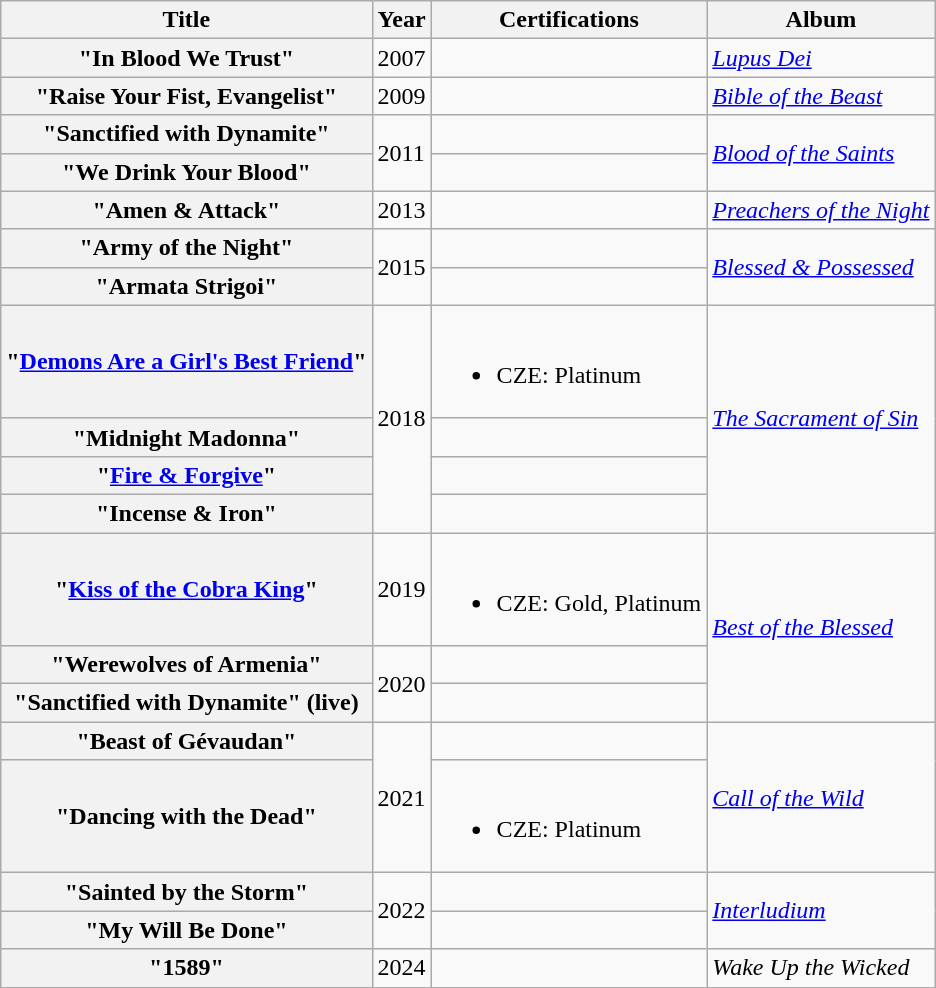<table class="wikitable plainrowheaders">
<tr>
<th>Title</th>
<th>Year</th>
<th>Certifications</th>
<th>Album</th>
</tr>
<tr>
<th scope="row">"In Blood We Trust"</th>
<td>2007</td>
<td></td>
<td><em><a href='#'>Lupus Dei</a></em></td>
</tr>
<tr>
<th scope="row">"Raise Your Fist, Evangelist"</th>
<td>2009</td>
<td></td>
<td><em><a href='#'>Bible of the Beast</a></em></td>
</tr>
<tr>
<th scope="row">"Sanctified with Dynamite"</th>
<td rowspan="2">2011</td>
<td></td>
<td rowspan="2"><em><a href='#'>Blood of the Saints</a></em></td>
</tr>
<tr>
<th scope="row">"We Drink Your Blood"</th>
<td></td>
</tr>
<tr>
<th scope="row">"Amen & Attack"</th>
<td>2013</td>
<td></td>
<td><em><a href='#'>Preachers of the Night</a></em></td>
</tr>
<tr>
<th scope="row">"Army of the Night"</th>
<td rowspan="2">2015</td>
<td></td>
<td rowspan="2"><em><a href='#'>Blessed & Possessed</a></em></td>
</tr>
<tr>
<th scope="row">"Armata Strigoi"</th>
<td></td>
</tr>
<tr>
<th scope="row">"<a href='#'>Demons Are a Girl's Best Friend</a>"</th>
<td rowspan="4">2018</td>
<td><br><ul><li>CZE: Platinum</li></ul></td>
<td rowspan="4"><em><a href='#'>The Sacrament of Sin</a></em></td>
</tr>
<tr>
<th scope="row">"Midnight Madonna"</th>
<td></td>
</tr>
<tr>
<th scope="row">"<a href='#'>Fire & Forgive</a>"</th>
<td></td>
</tr>
<tr>
<th scope="row">"Incense & Iron"</th>
<td></td>
</tr>
<tr>
<th scope="row">"<a href='#'>Kiss of the Cobra King</a>"</th>
<td>2019</td>
<td><br><ul><li>CZE: Gold, Platinum</li></ul></td>
<td rowspan="3"><em><a href='#'>Best of the Blessed</a></em></td>
</tr>
<tr>
<th scope="row">"Werewolves of Armenia"</th>
<td rowspan="2">2020</td>
<td></td>
</tr>
<tr>
<th scope="row">"Sanctified with Dynamite" (live)</th>
<td></td>
</tr>
<tr>
<th scope="row">"Beast of Gévaudan"</th>
<td rowspan="2">2021</td>
<td></td>
<td rowspan="2"><em><a href='#'>Call of the Wild</a></em></td>
</tr>
<tr>
<th scope="row">"Dancing with the Dead"</th>
<td><br><ul><li>CZE: Platinum</li></ul></td>
</tr>
<tr>
<th scope="row">"Sainted by the Storm"</th>
<td rowspan="2">2022</td>
<td></td>
<td rowspan="2"><em><a href='#'>Interludium</a></em></td>
</tr>
<tr>
<th scope="row">"My Will Be Done"</th>
<td></td>
</tr>
<tr>
<th scope="row">"1589"</th>
<td>2024</td>
<td></td>
<td><em>Wake Up the Wicked</em></td>
</tr>
</table>
